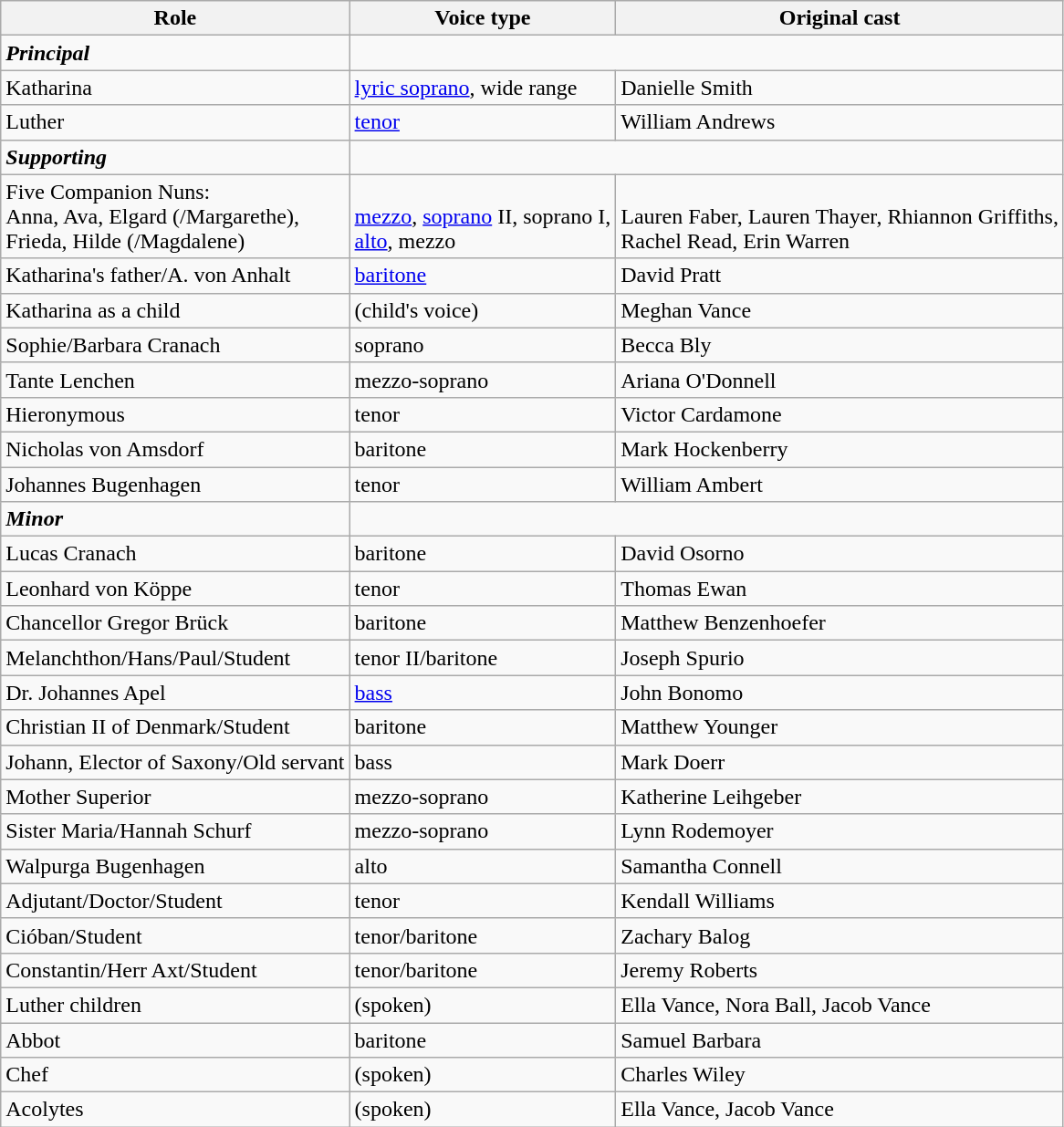<table class="wikitable">
<tr>
<th>Role</th>
<th>Voice type</th>
<th>Original cast</th>
</tr>
<tr>
<td><strong><em>Principal</em></strong></td>
</tr>
<tr>
<td>Katharina</td>
<td><a href='#'>lyric soprano</a>, wide range</td>
<td>Danielle Smith</td>
</tr>
<tr>
<td>Luther</td>
<td><a href='#'>tenor</a></td>
<td>William Andrews</td>
</tr>
<tr>
<td><strong><em>Supporting</em></strong></td>
</tr>
<tr>
<td>Five Companion Nuns:<br>Anna, Ava, Elgard (/Margarethe),<br>Frieda, Hilde (/Magdalene)</td>
<td style="vertical-align: bottom;"><a href='#'>mezzo</a>, <a href='#'>soprano</a> II, soprano I,<br><a href='#'>alto</a>, mezzo</td>
<td style="vertical-align: bottom;">Lauren Faber, Lauren Thayer, Rhiannon Griffiths,<br>Rachel Read, Erin Warren</td>
</tr>
<tr>
<td>Katharina's father/A. von Anhalt</td>
<td><a href='#'>baritone</a></td>
<td>David Pratt</td>
</tr>
<tr>
<td>Katharina as a child</td>
<td>(child's voice)</td>
<td>Meghan Vance</td>
</tr>
<tr>
<td>Sophie/Barbara Cranach</td>
<td>soprano</td>
<td>Becca Bly</td>
</tr>
<tr>
<td>Tante Lenchen</td>
<td>mezzo-soprano</td>
<td>Ariana O'Donnell</td>
</tr>
<tr>
<td>Hieronymous</td>
<td>tenor</td>
<td>Victor Cardamone</td>
</tr>
<tr>
<td>Nicholas von Amsdorf</td>
<td>baritone</td>
<td>Mark Hockenberry</td>
</tr>
<tr>
<td>Johannes Bugenhagen</td>
<td>tenor</td>
<td>William Ambert</td>
</tr>
<tr>
<td><strong><em>Minor</em></strong></td>
</tr>
<tr>
<td>Lucas Cranach</td>
<td>baritone</td>
<td>David Osorno</td>
</tr>
<tr>
<td>Leonhard von Köppe</td>
<td>tenor</td>
<td>Thomas Ewan</td>
</tr>
<tr>
<td>Chancellor Gregor Brück</td>
<td>baritone</td>
<td>Matthew Benzenhoefer</td>
</tr>
<tr>
<td>Melanchthon/Hans/Paul/Student</td>
<td>tenor II/baritone</td>
<td>Joseph Spurio</td>
</tr>
<tr>
<td>Dr. Johannes Apel</td>
<td><a href='#'>bass</a></td>
<td>John Bonomo</td>
</tr>
<tr>
<td>Christian II of Denmark/Student</td>
<td>baritone</td>
<td>Matthew Younger</td>
</tr>
<tr>
<td>Johann, Elector of Saxony/Old servant</td>
<td>bass</td>
<td>Mark Doerr</td>
</tr>
<tr>
<td>Mother Superior</td>
<td>mezzo-soprano</td>
<td>Katherine Leihgeber</td>
</tr>
<tr>
<td>Sister Maria/Hannah Schurf</td>
<td>mezzo-soprano</td>
<td>Lynn Rodemoyer</td>
</tr>
<tr>
<td>Walpurga Bugenhagen</td>
<td>alto</td>
<td>Samantha Connell</td>
</tr>
<tr>
<td>Adjutant/Doctor/Student</td>
<td>tenor</td>
<td>Kendall Williams</td>
</tr>
<tr>
<td>Cióban/Student</td>
<td>tenor/baritone</td>
<td>Zachary Balog</td>
</tr>
<tr>
<td>Constantin/Herr Axt/Student</td>
<td>tenor/baritone</td>
<td>Jeremy Roberts</td>
</tr>
<tr>
<td>Luther children</td>
<td>(spoken)</td>
<td>Ella Vance, Nora Ball, Jacob Vance</td>
</tr>
<tr>
<td>Abbot</td>
<td>baritone</td>
<td>Samuel Barbara</td>
</tr>
<tr>
<td>Chef</td>
<td>(spoken)</td>
<td>Charles Wiley</td>
</tr>
<tr>
<td>Acolytes</td>
<td>(spoken)</td>
<td>Ella Vance, Jacob Vance</td>
</tr>
</table>
